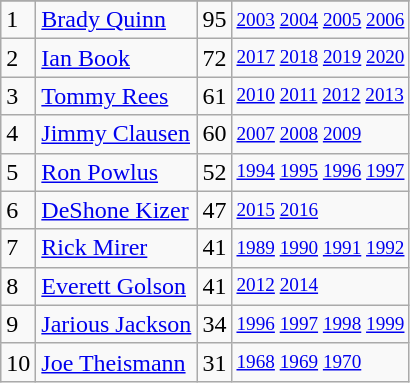<table class="wikitable">
<tr>
</tr>
<tr>
<td>1</td>
<td><a href='#'>Brady Quinn</a></td>
<td>95</td>
<td style="font-size:80%;"><a href='#'>2003</a> <a href='#'>2004</a> <a href='#'>2005</a> <a href='#'>2006</a></td>
</tr>
<tr>
<td>2</td>
<td><a href='#'>Ian Book</a></td>
<td>72</td>
<td style="font-size:80%;"><a href='#'>2017</a> <a href='#'>2018</a> <a href='#'>2019</a> <a href='#'>2020</a></td>
</tr>
<tr>
<td>3</td>
<td><a href='#'>Tommy Rees</a></td>
<td>61</td>
<td style="font-size:80%;"><a href='#'>2010</a> <a href='#'>2011</a> <a href='#'>2012</a> <a href='#'>2013</a></td>
</tr>
<tr>
<td>4</td>
<td><a href='#'>Jimmy Clausen</a></td>
<td>60</td>
<td style="font-size:80%;"><a href='#'>2007</a> <a href='#'>2008</a> <a href='#'>2009</a></td>
</tr>
<tr>
<td>5</td>
<td><a href='#'>Ron Powlus</a></td>
<td>52</td>
<td style="font-size:80%;"><a href='#'>1994</a> <a href='#'>1995</a> <a href='#'>1996</a> <a href='#'>1997</a></td>
</tr>
<tr>
<td>6</td>
<td><a href='#'>DeShone Kizer</a></td>
<td>47</td>
<td style="font-size:80%;"><a href='#'>2015</a> <a href='#'>2016</a></td>
</tr>
<tr>
<td>7</td>
<td><a href='#'>Rick Mirer</a></td>
<td>41</td>
<td style="font-size:80%;"><a href='#'>1989</a> <a href='#'>1990</a> <a href='#'>1991</a> <a href='#'>1992</a></td>
</tr>
<tr>
<td>8</td>
<td><a href='#'>Everett Golson</a></td>
<td>41</td>
<td style="font-size:80%;"><a href='#'>2012</a> <a href='#'>2014</a></td>
</tr>
<tr>
<td>9</td>
<td><a href='#'>Jarious Jackson</a></td>
<td>34</td>
<td style="font-size:80%;"><a href='#'>1996</a> <a href='#'>1997</a> <a href='#'>1998</a> <a href='#'>1999</a></td>
</tr>
<tr>
<td>10</td>
<td><a href='#'>Joe Theismann</a></td>
<td>31</td>
<td style="font-size:80%;"><a href='#'>1968</a> <a href='#'>1969</a> <a href='#'>1970</a></td>
</tr>
</table>
